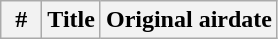<table class="wikitable plainrowheaders" style="background:#FFFFFF;">
<tr>
<th width="20">#</th>
<th>Title</th>
<th>Original airdate<br>











</th>
</tr>
</table>
